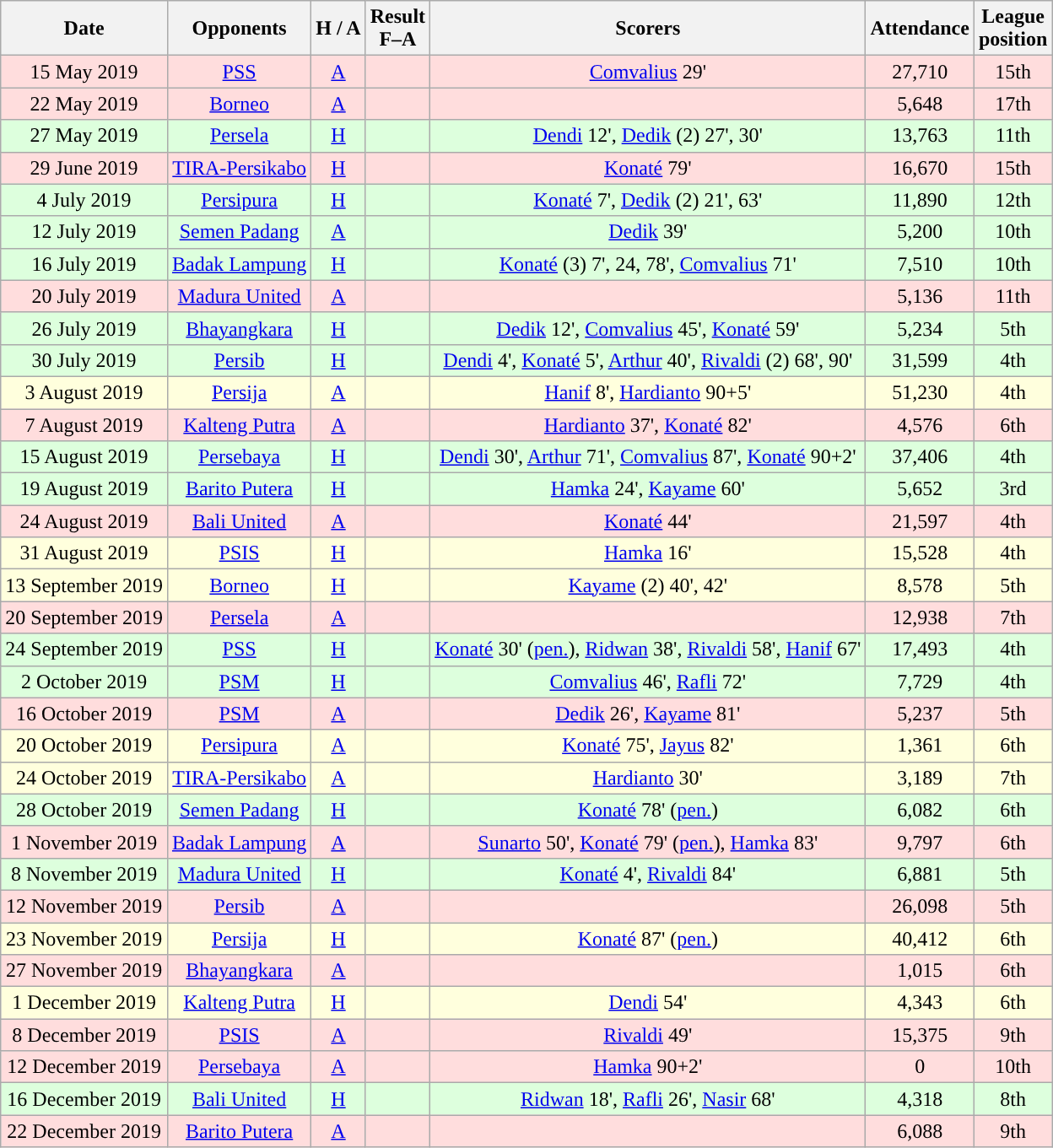<table class="wikitable" style="text-align:center">
<tr>
<th>Date</th>
<th>Opponents</th>
<th>H / A</th>
<th>Result<br>F–A</th>
<th>Scorers</th>
<th>Attendance</th>
<th>League<br>position</th>
</tr>
<tr style="background:#ffdddd">
<td>15 May 2019</td>
<td><a href='#'>PSS</a></td>
<td><a href='#'>A</a></td>
<td></td>
<td><a href='#'>Comvalius</a> 29'</td>
<td>27,710</td>
<td>15th</td>
</tr>
<tr style="background:#ffdddd">
<td>22 May 2019</td>
<td><a href='#'>Borneo</a></td>
<td><a href='#'>A</a></td>
<td></td>
<td></td>
<td>5,648</td>
<td>17th</td>
</tr>
<tr style="background:#ddffdd">
<td>27 May 2019</td>
<td><a href='#'>Persela</a></td>
<td><a href='#'>H</a></td>
<td></td>
<td><a href='#'>Dendi</a> 12', <a href='#'>Dedik</a> (2) 27', 30'</td>
<td>13,763</td>
<td>11th</td>
</tr>
<tr style="background:#ffdddd">
<td>29 June 2019</td>
<td><a href='#'>TIRA-Persikabo</a></td>
<td><a href='#'>H</a></td>
<td></td>
<td><a href='#'>Konaté</a> 79'</td>
<td>16,670</td>
<td>15th</td>
</tr>
<tr style="background:#ddffdd">
<td>4 July 2019</td>
<td><a href='#'>Persipura</a></td>
<td><a href='#'>H</a></td>
<td></td>
<td><a href='#'>Konaté</a> 7', <a href='#'>Dedik</a> (2) 21', 63'</td>
<td>11,890</td>
<td>12th</td>
</tr>
<tr style="background:#ddffdd">
<td>12 July 2019</td>
<td><a href='#'>Semen Padang</a></td>
<td><a href='#'>A</a></td>
<td></td>
<td><a href='#'>Dedik</a> 39'</td>
<td>5,200</td>
<td>10th</td>
</tr>
<tr style="background:#ddffdd">
<td>16 July 2019</td>
<td><a href='#'>Badak Lampung</a></td>
<td><a href='#'>H</a></td>
<td></td>
<td><a href='#'>Konaté</a> (3) 7', 24, 78', <a href='#'>Comvalius</a> 71'</td>
<td>7,510</td>
<td>10th</td>
</tr>
<tr style="background:#ffdddd">
<td>20 July 2019</td>
<td><a href='#'>Madura United</a></td>
<td><a href='#'>A</a></td>
<td></td>
<td></td>
<td>5,136</td>
<td>11th</td>
</tr>
<tr style="background:#ddffdd">
<td>26 July 2019</td>
<td><a href='#'>Bhayangkara</a></td>
<td><a href='#'>H</a></td>
<td></td>
<td><a href='#'>Dedik</a> 12', <a href='#'>Comvalius</a> 45', <a href='#'>Konaté</a> 59'</td>
<td>5,234</td>
<td>5th</td>
</tr>
<tr style="background:#ddffdd">
<td>30 July 2019</td>
<td><a href='#'>Persib</a></td>
<td><a href='#'>H</a></td>
<td></td>
<td><a href='#'>Dendi</a> 4', <a href='#'>Konaté</a> 5', <a href='#'>Arthur</a> 40', <a href='#'>Rivaldi</a> (2) 68', 90'</td>
<td>31,599</td>
<td>4th</td>
</tr>
<tr style="background:#ffffdd">
<td>3 August 2019</td>
<td><a href='#'>Persija</a></td>
<td><a href='#'>A</a></td>
<td></td>
<td><a href='#'>Hanif</a> 8', <a href='#'>Hardianto</a> 90+5'</td>
<td>51,230</td>
<td>4th</td>
</tr>
<tr style="background:#ffdddd">
<td>7 August 2019</td>
<td><a href='#'>Kalteng Putra</a></td>
<td><a href='#'>A</a></td>
<td></td>
<td><a href='#'>Hardianto</a> 37', <a href='#'>Konaté</a> 82'</td>
<td>4,576</td>
<td>6th</td>
</tr>
<tr style="background:#ddffdd">
<td>15 August 2019</td>
<td><a href='#'>Persebaya</a></td>
<td><a href='#'>H</a></td>
<td></td>
<td><a href='#'>Dendi</a> 30', <a href='#'>Arthur</a> 71', <a href='#'>Comvalius</a> 87', <a href='#'>Konaté</a> 90+2'</td>
<td>37,406</td>
<td>4th</td>
</tr>
<tr style="background:#ddffdd">
<td>19 August 2019</td>
<td><a href='#'>Barito Putera</a></td>
<td><a href='#'>H</a></td>
<td></td>
<td><a href='#'>Hamka</a> 24', <a href='#'>Kayame</a> 60'</td>
<td>5,652</td>
<td>3rd</td>
</tr>
<tr style="background:#ffdddd">
<td>24 August 2019</td>
<td><a href='#'>Bali United</a></td>
<td><a href='#'>A</a></td>
<td></td>
<td><a href='#'>Konaté</a> 44'</td>
<td>21,597</td>
<td>4th</td>
</tr>
<tr style="background:#ffffdd">
<td>31 August 2019</td>
<td><a href='#'>PSIS</a></td>
<td><a href='#'>H</a></td>
<td></td>
<td><a href='#'>Hamka</a> 16'</td>
<td>15,528</td>
<td>4th</td>
</tr>
<tr style="background:#ffffdd">
<td>13 September 2019</td>
<td><a href='#'>Borneo</a></td>
<td><a href='#'>H</a></td>
<td></td>
<td><a href='#'>Kayame</a> (2) 40', 42'</td>
<td>8,578</td>
<td>5th</td>
</tr>
<tr style="background:#ffdddd">
<td>20 September 2019</td>
<td><a href='#'>Persela</a></td>
<td><a href='#'>A</a></td>
<td></td>
<td></td>
<td>12,938</td>
<td>7th</td>
</tr>
<tr style="background:#ddffdd">
<td>24 September 2019</td>
<td><a href='#'>PSS</a></td>
<td><a href='#'>H</a></td>
<td></td>
<td><a href='#'>Konaté</a> 30' (<a href='#'>pen.</a>), <a href='#'>Ridwan</a> 38', <a href='#'>Rivaldi</a> 58', <a href='#'>Hanif</a> 67'</td>
<td>17,493</td>
<td>4th</td>
</tr>
<tr style="background:#ddffdd">
<td>2 October 2019</td>
<td><a href='#'>PSM</a></td>
<td><a href='#'>H</a></td>
<td></td>
<td><a href='#'>Comvalius</a> 46', <a href='#'>Rafli</a> 72'</td>
<td>7,729</td>
<td>4th</td>
</tr>
<tr style="background:#ffdddd">
<td>16 October 2019</td>
<td><a href='#'>PSM</a></td>
<td><a href='#'>A</a></td>
<td></td>
<td><a href='#'>Dedik</a> 26', <a href='#'>Kayame</a>  81'</td>
<td>5,237</td>
<td>5th</td>
</tr>
<tr style="background:#ffffdd">
<td>20 October 2019</td>
<td><a href='#'>Persipura</a></td>
<td><a href='#'>A</a></td>
<td></td>
<td><a href='#'>Konaté</a> 75', <a href='#'>Jayus</a> 82'</td>
<td>1,361</td>
<td>6th</td>
</tr>
<tr style="background:#ffffdd">
<td>24 October 2019</td>
<td><a href='#'>TIRA-Persikabo</a></td>
<td><a href='#'>A</a></td>
<td></td>
<td><a href='#'>Hardianto</a> 30'</td>
<td>3,189</td>
<td>7th</td>
</tr>
<tr style="background:#ddffdd">
<td>28 October 2019</td>
<td><a href='#'>Semen Padang</a></td>
<td><a href='#'>H</a></td>
<td></td>
<td><a href='#'>Konaté</a> 78' (<a href='#'>pen.</a>)</td>
<td>6,082</td>
<td>6th</td>
</tr>
<tr style="background:#ffdddd">
<td>1 November 2019</td>
<td><a href='#'>Badak Lampung</a></td>
<td><a href='#'>A</a></td>
<td></td>
<td><a href='#'>Sunarto</a> 50', <a href='#'>Konaté</a> 79' (<a href='#'>pen.</a>), <a href='#'>Hamka</a> 83'</td>
<td>9,797</td>
<td>6th</td>
</tr>
<tr style="background:#ddffdd">
<td>8 November 2019</td>
<td><a href='#'>Madura United</a></td>
<td><a href='#'>H</a></td>
<td></td>
<td><a href='#'>Konaté</a> 4', <a href='#'>Rivaldi</a> 84'</td>
<td>6,881</td>
<td>5th</td>
</tr>
<tr style="background:#ffdddd">
<td>12 November 2019</td>
<td><a href='#'>Persib</a></td>
<td><a href='#'>A</a></td>
<td></td>
<td></td>
<td>26,098</td>
<td>5th</td>
</tr>
<tr style="background:#ffffdd">
<td>23 November 2019</td>
<td><a href='#'>Persija</a></td>
<td><a href='#'>H</a></td>
<td></td>
<td><a href='#'>Konaté</a> 87' (<a href='#'>pen.</a>)</td>
<td>40,412</td>
<td>6th</td>
</tr>
<tr style="background:#ffdddd">
<td>27 November 2019</td>
<td><a href='#'>Bhayangkara</a></td>
<td><a href='#'>A</a></td>
<td></td>
<td></td>
<td>1,015</td>
<td>6th</td>
</tr>
<tr style="background:#ffffdd">
<td>1 December 2019</td>
<td><a href='#'>Kalteng Putra</a></td>
<td><a href='#'>H</a></td>
<td></td>
<td><a href='#'>Dendi</a> 54'</td>
<td>4,343</td>
<td>6th</td>
</tr>
<tr style="background:#ffdddd">
<td>8 December 2019</td>
<td><a href='#'>PSIS</a></td>
<td><a href='#'>A</a></td>
<td></td>
<td><a href='#'>Rivaldi</a> 49'</td>
<td>15,375</td>
<td>9th</td>
</tr>
<tr style="background:#ffdddd">
<td>12 December 2019</td>
<td><a href='#'>Persebaya</a></td>
<td><a href='#'>A</a></td>
<td></td>
<td><a href='#'>Hamka</a> 90+2'</td>
<td>0</td>
<td>10th</td>
</tr>
<tr style="background:#ddffdd">
<td>16 December 2019</td>
<td><a href='#'>Bali United</a></td>
<td><a href='#'>H</a></td>
<td></td>
<td><a href='#'>Ridwan</a> 18', <a href='#'>Rafli</a> 26', <a href='#'>Nasir</a>  68'</td>
<td>4,318</td>
<td>8th</td>
</tr>
<tr style="background:#ffdddd">
<td>22 December 2019</td>
<td><a href='#'>Barito Putera</a></td>
<td><a href='#'>A</a></td>
<td></td>
<td></td>
<td>6,088</td>
<td>9th</td>
</tr>
</table>
